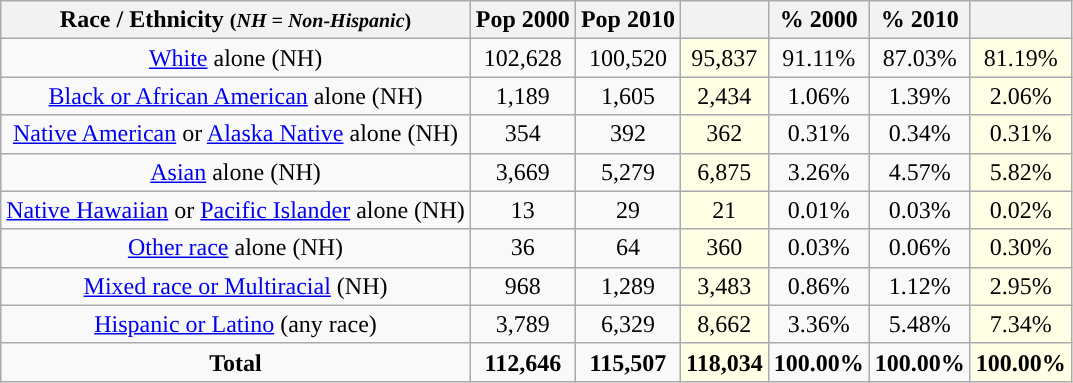<table class="wikitable" style="text-align:center;">
<tr>
<th>Race / Ethnicity <small>(<em>NH = Non-Hispanic</em>)</small></th>
<th>Pop 2000</th>
<th>Pop 2010</th>
<th></th>
<th>% 2000</th>
<th>% 2010</th>
<th></th>
</tr>
<tr>
<td><a href='#'>White</a> alone (NH)</td>
<td>102,628</td>
<td>100,520</td>
<td style='background: #ffffe6;'>95,837</td>
<td>91.11%</td>
<td>87.03%</td>
<td style='background: #ffffe6;'>81.19%</td>
</tr>
<tr>
<td><a href='#'>Black or African American</a> alone (NH)</td>
<td>1,189</td>
<td>1,605</td>
<td style='background: #ffffe6;'>2,434</td>
<td>1.06%</td>
<td>1.39%</td>
<td style='background: #ffffe6;'>2.06%</td>
</tr>
<tr>
<td><a href='#'>Native American</a> or <a href='#'>Alaska Native</a> alone (NH)</td>
<td>354</td>
<td>392</td>
<td style='background: #ffffe6;'>362</td>
<td>0.31%</td>
<td>0.34%</td>
<td style='background: #ffffe6;'>0.31%</td>
</tr>
<tr>
<td><a href='#'>Asian</a> alone (NH)</td>
<td>3,669</td>
<td>5,279</td>
<td style='background: #ffffe6;'>6,875</td>
<td>3.26%</td>
<td>4.57%</td>
<td style='background: #ffffe6;'>5.82%</td>
</tr>
<tr>
<td><a href='#'>Native Hawaiian</a> or <a href='#'>Pacific Islander</a> alone (NH)</td>
<td>13</td>
<td>29</td>
<td style='background: #ffffe6;'>21</td>
<td>0.01%</td>
<td>0.03%</td>
<td style='background: #ffffe6;'>0.02%</td>
</tr>
<tr>
<td><a href='#'>Other race</a> alone (NH)</td>
<td>36</td>
<td>64</td>
<td style='background: #ffffe6;'>360</td>
<td>0.03%</td>
<td>0.06%</td>
<td style='background: #ffffe6;'>0.30%</td>
</tr>
<tr>
<td><a href='#'>Mixed race or Multiracial</a> (NH)</td>
<td>968</td>
<td>1,289</td>
<td style='background: #ffffe6;'>3,483</td>
<td>0.86%</td>
<td>1.12%</td>
<td style='background: #ffffe6;'>2.95%</td>
</tr>
<tr>
<td><a href='#'>Hispanic or Latino</a> (any race)</td>
<td>3,789</td>
<td>6,329</td>
<td style='background: #ffffe6;'>8,662</td>
<td>3.36%</td>
<td>5.48%</td>
<td style='background: #ffffe6;'>7.34%</td>
</tr>
<tr>
<td><strong>Total</strong></td>
<td><strong>112,646</strong></td>
<td><strong>115,507</strong></td>
<td style='background: #ffffe6;'><strong>118,034</strong></td>
<td><strong>100.00%</strong></td>
<td><strong>100.00%</strong></td>
<td style='background: #ffffe6;'><strong>100.00%</strong></td>
</tr>
</table>
